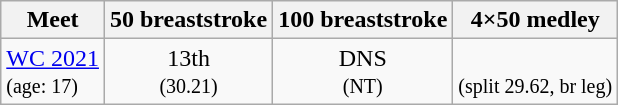<table class="sortable wikitable">
<tr>
<th>Meet</th>
<th class="unsortable">50 breaststroke</th>
<th class="unsortable">100 breaststroke</th>
<th class="unsortable">4×50 medley</th>
</tr>
<tr>
<td><a href='#'>WC 2021</a><br><small>(age: 17)</small></td>
<td align="center">13th<br><small>(30.21)</small></td>
<td align="center">DNS<br><small>(NT)</small></td>
<td align="center"><br><small>(split 29.62, br leg)</small></td>
</tr>
</table>
